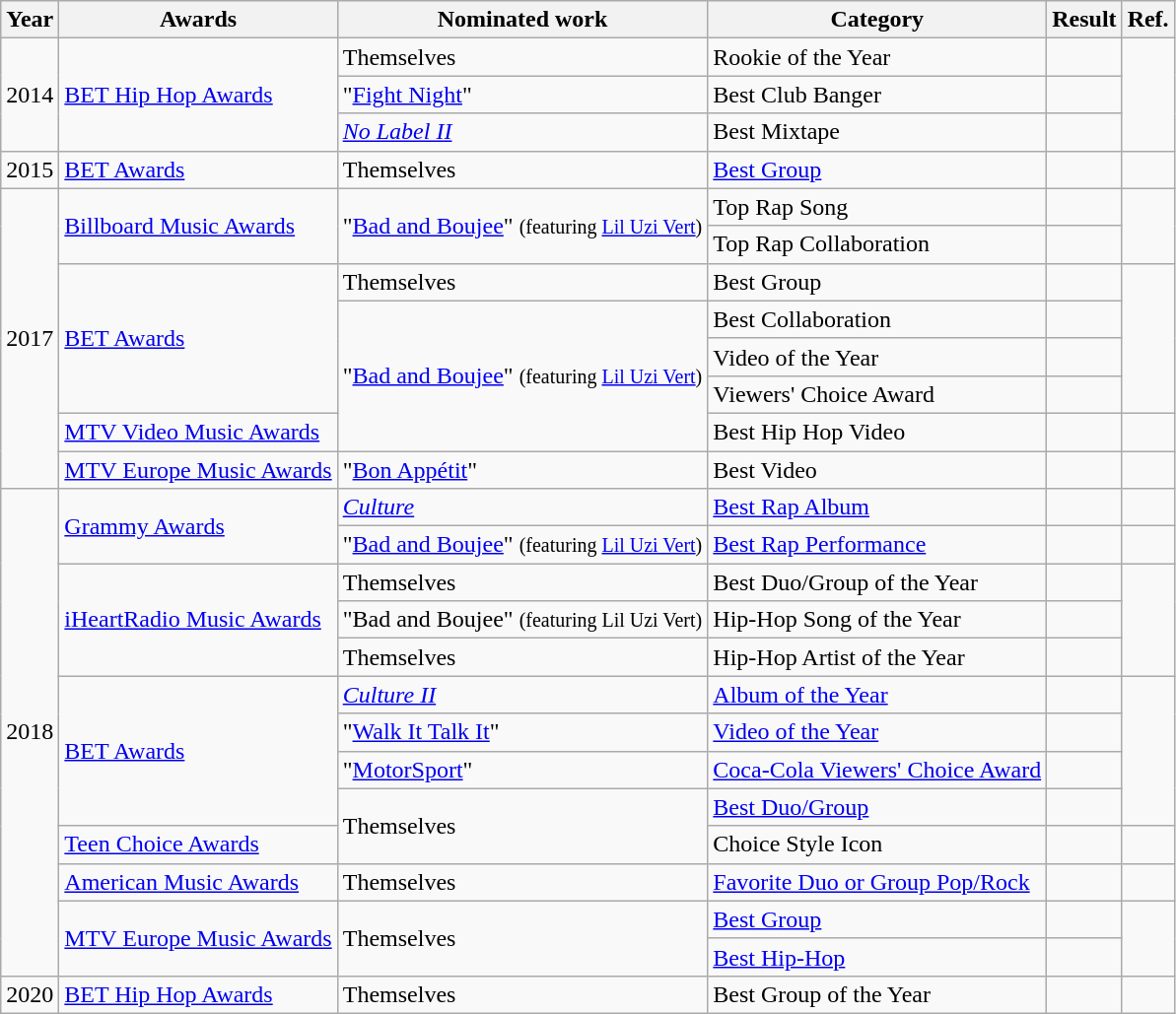<table class="wikitable">
<tr>
<th>Year</th>
<th>Awards</th>
<th>Nominated work</th>
<th>Category</th>
<th>Result</th>
<th>Ref.</th>
</tr>
<tr>
<td rowspan="3">2014</td>
<td rowspan="3"><a href='#'>BET Hip Hop Awards</a></td>
<td>Themselves</td>
<td>Rookie of the Year</td>
<td></td>
<td style="text-align:center;" rowspan="3"></td>
</tr>
<tr>
<td>"<a href='#'>Fight Night</a>"</td>
<td>Best Club Banger</td>
<td></td>
</tr>
<tr>
<td><em><a href='#'>No Label II</a></em></td>
<td>Best Mixtape</td>
<td></td>
</tr>
<tr>
<td>2015</td>
<td><a href='#'>BET Awards</a></td>
<td>Themselves</td>
<td><a href='#'>Best Group</a></td>
<td></td>
<td style="text-align:center;"></td>
</tr>
<tr>
<td rowspan=8>2017</td>
<td rowspan=2><a href='#'>Billboard Music Awards</a></td>
<td rowspan=2>"<a href='#'>Bad and Boujee</a>" <small>(featuring <a href='#'>Lil Uzi Vert</a>)</small></td>
<td>Top Rap Song</td>
<td></td>
<td style="text-align:center;" rowspan=2></td>
</tr>
<tr>
<td>Top Rap Collaboration</td>
<td></td>
</tr>
<tr>
<td rowspan=4><a href='#'>BET Awards</a></td>
<td>Themselves</td>
<td>Best Group</td>
<td></td>
<td style="text-align:center;" rowspan=4></td>
</tr>
<tr>
<td rowspan=4>"<a href='#'>Bad and Boujee</a>" <small>(featuring <a href='#'>Lil Uzi Vert</a>)</small></td>
<td>Best Collaboration</td>
<td></td>
</tr>
<tr>
<td>Video of the Year</td>
<td></td>
</tr>
<tr>
<td>Viewers' Choice Award</td>
<td></td>
</tr>
<tr>
<td><a href='#'>MTV Video Music Awards</a></td>
<td>Best Hip Hop Video</td>
<td></td>
<td style="text-align:center;"></td>
</tr>
<tr>
<td><a href='#'>MTV Europe Music Awards</a></td>
<td>"<a href='#'>Bon Appétit</a>" </td>
<td>Best Video</td>
<td></td>
<td></td>
</tr>
<tr>
<td rowspan=13>2018</td>
<td rowspan=2><a href='#'>Grammy Awards</a></td>
<td><em><a href='#'>Culture</a></em></td>
<td><a href='#'>Best Rap Album</a></td>
<td></td>
<td></td>
</tr>
<tr>
<td>"<a href='#'>Bad and Boujee</a>" <small>(featuring <a href='#'>Lil Uzi Vert</a>)</small></td>
<td><a href='#'>Best Rap Performance</a></td>
<td></td>
<td></td>
</tr>
<tr>
<td rowspan=3><a href='#'>iHeartRadio Music Awards</a></td>
<td>Themselves</td>
<td>Best Duo/Group of the Year</td>
<td></td>
<td rowspan=3></td>
</tr>
<tr>
<td>"Bad and Boujee" <small>(featuring Lil Uzi Vert)</small></td>
<td>Hip-Hop Song of the Year</td>
<td></td>
</tr>
<tr>
<td>Themselves</td>
<td>Hip-Hop Artist of the Year</td>
<td></td>
</tr>
<tr>
<td rowspan="4"><a href='#'>BET Awards</a></td>
<td><em><a href='#'>Culture II</a></em></td>
<td><a href='#'>Album of the Year</a></td>
<td></td>
<td rowspan="4"></td>
</tr>
<tr>
<td>"<a href='#'>Walk It Talk It</a>" </td>
<td><a href='#'>Video of the Year</a></td>
<td></td>
</tr>
<tr>
<td>"<a href='#'>MotorSport</a>" </td>
<td><a href='#'>Coca-Cola Viewers' Choice Award</a></td>
<td></td>
</tr>
<tr>
<td rowspan="2">Themselves</td>
<td><a href='#'>Best Duo/Group</a></td>
<td></td>
</tr>
<tr>
<td><a href='#'>Teen Choice Awards</a></td>
<td>Choice Style Icon</td>
<td></td>
<td></td>
</tr>
<tr>
<td><a href='#'>American Music Awards</a></td>
<td>Themselves</td>
<td><a href='#'>Favorite Duo or Group Pop/Rock</a></td>
<td></td>
<td></td>
</tr>
<tr>
<td rowspan="2"><a href='#'>MTV Europe Music Awards</a></td>
<td rowspan="2">Themselves</td>
<td><a href='#'>Best Group</a></td>
<td></td>
<td rowspan="2"></td>
</tr>
<tr>
<td><a href='#'>Best Hip-Hop</a></td>
<td></td>
</tr>
<tr>
<td rowspan="3">2020</td>
<td rowspan="3"><a href='#'>BET Hip Hop Awards</a></td>
<td>Themselves</td>
<td>Best Group of the Year</td>
<td></td>
</tr>
</table>
